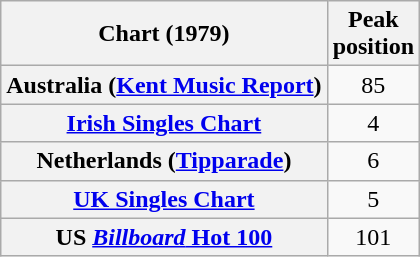<table class="wikitable sortable plainrowheaders" style="text-align:center">
<tr>
<th scope="col">Chart (1979)</th>
<th scope="col">Peak<br>position</th>
</tr>
<tr>
<th scope="row">Australia (<a href='#'>Kent Music Report</a>)</th>
<td>85</td>
</tr>
<tr>
<th scope="row"><a href='#'>Irish Singles Chart</a></th>
<td>4</td>
</tr>
<tr>
<th scope="row">Netherlands (<a href='#'>Tipparade</a>)</th>
<td>6</td>
</tr>
<tr>
<th scope="row"><a href='#'>UK Singles Chart</a></th>
<td>5</td>
</tr>
<tr>
<th scope="row">US <a href='#'><em>Billboard</em> Hot 100</a></th>
<td>101</td>
</tr>
</table>
